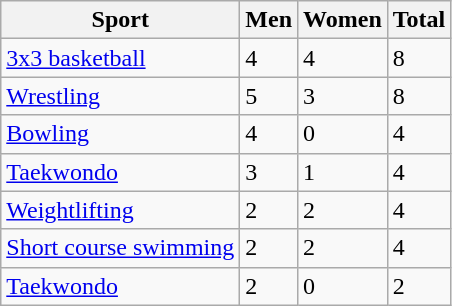<table class="wikitable sortable">
<tr>
<th>Sport</th>
<th>Men</th>
<th>Women</th>
<th>Total</th>
</tr>
<tr>
<td><a href='#'>3x3 basketball</a></td>
<td>4</td>
<td>4</td>
<td>8</td>
</tr>
<tr>
<td><a href='#'>Wrestling</a></td>
<td>5</td>
<td>3</td>
<td>8</td>
</tr>
<tr>
<td><a href='#'>Bowling</a></td>
<td>4</td>
<td>0</td>
<td>4</td>
</tr>
<tr>
<td><a href='#'>Taekwondo</a></td>
<td>3</td>
<td>1</td>
<td>4</td>
</tr>
<tr>
<td><a href='#'>Weightlifting</a></td>
<td>2</td>
<td>2</td>
<td>4</td>
</tr>
<tr>
<td><a href='#'>Short course swimming</a></td>
<td>2</td>
<td>2</td>
<td>4</td>
</tr>
<tr>
<td><a href='#'>Taekwondo</a></td>
<td>2</td>
<td>0</td>
<td>2</td>
</tr>
</table>
